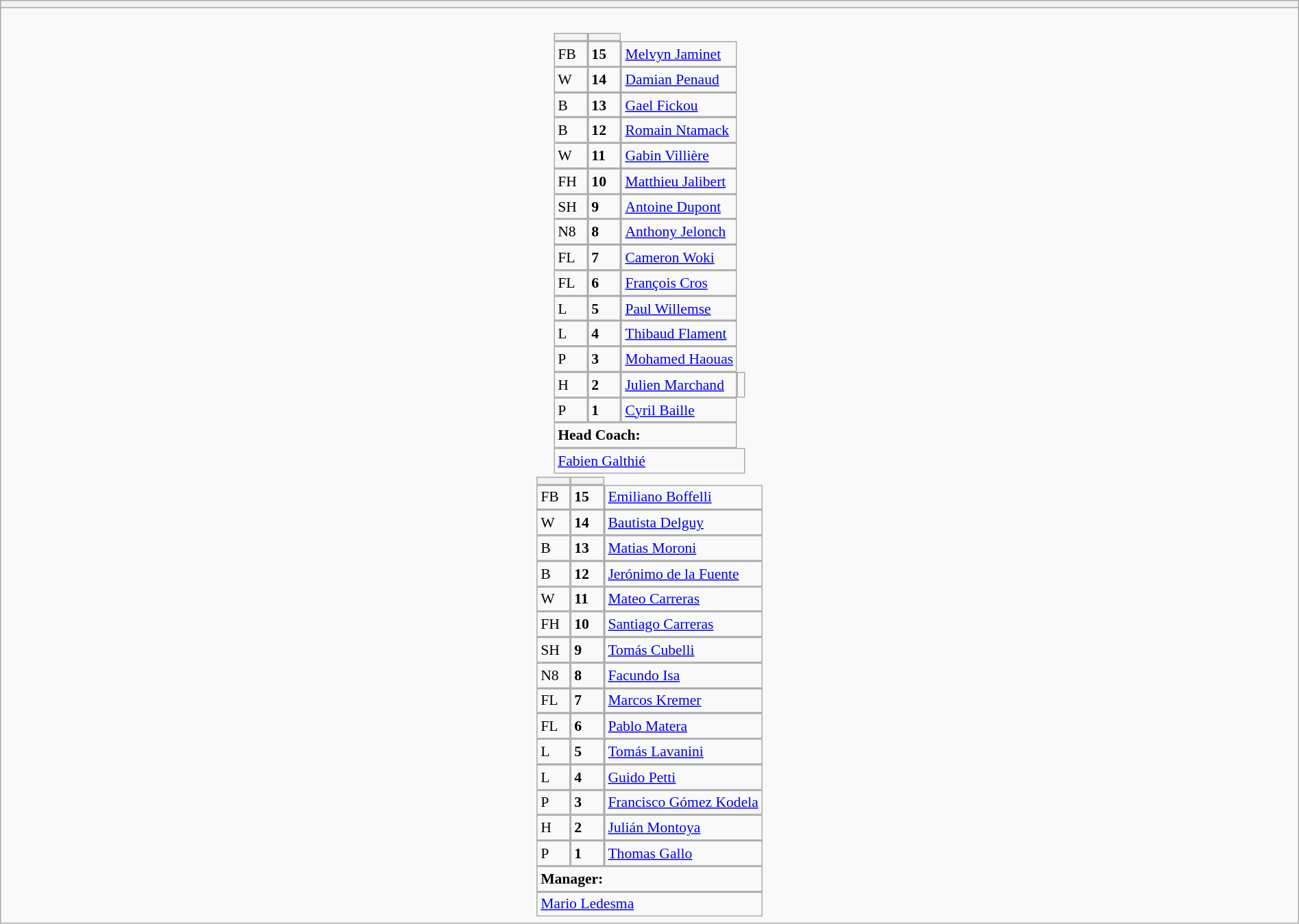<table style="width:100%" class="wikitable collapsible collapsed">
<tr>
<th></th>
</tr>
<tr>
<td><br>






<table style="font-size:90%; margin:0.2em auto;" cellspacing="0" cellpadding="0">
<tr>
<th width="25"></th>
<th width="25"></th>
</tr>
<tr>
<td>FB</td>
<td><strong>15</strong></td>
<td><a href='#'>Melvyn Jaminet</a></td>
</tr>
<tr>
<td>W</td>
<td><strong>14 </strong></td>
<td><a href='#'>Damian Penaud</a></td>
</tr>
<tr>
<td>B</td>
<td><strong>13 </strong></td>
<td><a href='#'>Gael Fickou</a></td>
</tr>
<tr>
<td>B</td>
<td><strong>12</strong></td>
<td><a href='#'>Romain Ntamack</a></td>
</tr>
<tr>
<td>W</td>
<td><strong>11</strong></td>
<td><a href='#'>Gabin Villière</a></td>
</tr>
<tr>
<td>FH</td>
<td><strong>10</strong></td>
<td><a href='#'>Matthieu Jalibert</a></td>
</tr>
<tr>
<td>SH</td>
<td><strong>9</strong></td>
<td><a href='#'>Antoine Dupont</a></td>
</tr>
<tr>
<td>N8</td>
<td><strong>8</strong></td>
<td><a href='#'>Anthony Jelonch</a></td>
</tr>
<tr>
<td>FL</td>
<td><strong>7 </strong></td>
<td><a href='#'>Cameron Woki</a></td>
</tr>
<tr>
<td>FL</td>
<td><strong>6 </strong></td>
<td><a href='#'>François Cros</a></td>
</tr>
<tr>
<td>L</td>
<td><strong> 5</strong></td>
<td><a href='#'>Paul Willemse</a></td>
</tr>
<tr>
<td>L</td>
<td><strong>4</strong></td>
<td><a href='#'>Thibaud Flament</a></td>
</tr>
<tr>
<td>P</td>
<td><strong>3</strong></td>
<td><a href='#'>Mohamed Haouas</a></td>
</tr>
<tr>
<td>H</td>
<td><strong>2 </strong></td>
<td><a href='#'>Julien Marchand</a></td>
<td></td>
</tr>
<tr>
<td>P</td>
<td><strong>1</strong></td>
<td><a href='#'>Cyril Baille</a></td>
</tr>
<tr>
<td colspan=3><strong>Head Coach:</strong></td>
</tr>
<tr>
<td colspan=4> <a href='#'>Fabien Galthié</a></td>
</tr>
</table>
<table cellspacing="0" cellpadding="0" style="font-size:90%; margin:0.2em auto;">
<tr>
<th width="25"></th>
<th width="25"></th>
</tr>
<tr>
<td>FB</td>
<td><strong>15</strong></td>
<td><a href='#'>Emiliano Boffelli</a></td>
</tr>
<tr>
<td>W</td>
<td><strong>14 </strong></td>
<td><a href='#'>Bautista Delguy</a></td>
</tr>
<tr>
<td>B</td>
<td><strong>13 </strong></td>
<td><a href='#'>Matias Moroni</a></td>
</tr>
<tr>
<td>B</td>
<td><strong>12</strong></td>
<td><a href='#'>Jerónimo de la Fuente</a></td>
</tr>
<tr>
<td>W</td>
<td><strong>11</strong></td>
<td><a href='#'>Mateo Carreras</a></td>
</tr>
<tr>
<td>FH</td>
<td><strong>10</strong></td>
<td><a href='#'>Santiago Carreras</a></td>
</tr>
<tr>
<td>SH</td>
<td><strong>9</strong></td>
<td><a href='#'>Tomás Cubelli</a></td>
</tr>
<tr>
<td>N8</td>
<td><strong>8</strong></td>
<td><a href='#'>Facundo Isa</a></td>
</tr>
<tr>
<td>FL</td>
<td><strong>7 </strong></td>
<td><a href='#'>Marcos Kremer</a> </td>
</tr>
<tr>
<td>FL</td>
<td><strong>6 </strong></td>
<td><a href='#'>Pablo Matera</a></td>
</tr>
<tr>
<td>L</td>
<td><strong> 5</strong></td>
<td><a href='#'>Tomás Lavanini</a></td>
</tr>
<tr>
<td>L</td>
<td><strong>4</strong></td>
<td><a href='#'>Guido Petti</a></td>
</tr>
<tr>
<td>P</td>
<td><strong>3</strong></td>
<td><a href='#'>Francisco Gómez Kodela</a></td>
</tr>
<tr>
<td>H</td>
<td><strong>2 </strong></td>
<td><a href='#'>Julián Montoya</a></td>
</tr>
<tr>
<td>P</td>
<td><strong>1</strong></td>
<td><a href='#'>Thomas Gallo</a></td>
</tr>
<tr>
<td colspan=3><strong>Manager:</strong></td>
</tr>
<tr>
<td colspan=4> <a href='#'>Mario Ledesma</a></td>
</tr>
</table>
</td>
</tr>
</table>
